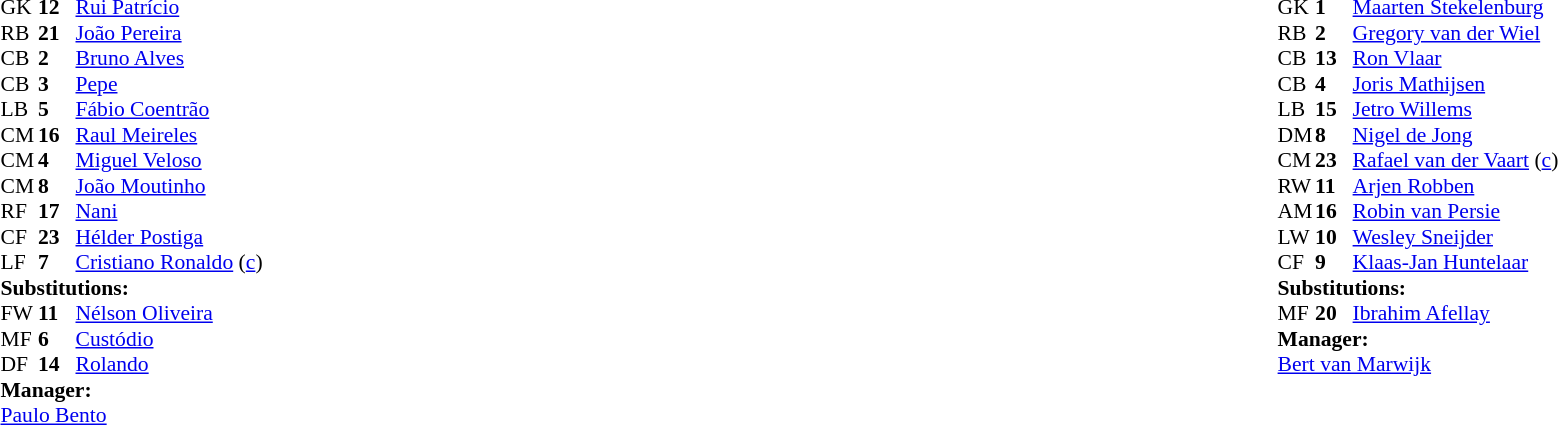<table style="width:100%;">
<tr>
<td style="vertical-align:top; width:40%;"><br><table style="font-size:90%" cellspacing="0" cellpadding="0">
<tr>
<th width="25"></th>
<th width="25"></th>
</tr>
<tr>
<td>GK</td>
<td><strong>12</strong></td>
<td><a href='#'>Rui Patrício</a></td>
</tr>
<tr>
<td>RB</td>
<td><strong>21</strong></td>
<td><a href='#'>João Pereira</a></td>
<td></td>
</tr>
<tr>
<td>CB</td>
<td><strong>2</strong></td>
<td><a href='#'>Bruno Alves</a></td>
</tr>
<tr>
<td>CB</td>
<td><strong>3</strong></td>
<td><a href='#'>Pepe</a></td>
</tr>
<tr>
<td>LB</td>
<td><strong>5</strong></td>
<td><a href='#'>Fábio Coentrão</a></td>
</tr>
<tr>
<td>CM</td>
<td><strong>16</strong></td>
<td><a href='#'>Raul Meireles</a></td>
<td></td>
<td></td>
</tr>
<tr>
<td>CM</td>
<td><strong>4</strong></td>
<td><a href='#'>Miguel Veloso</a></td>
</tr>
<tr>
<td>CM</td>
<td><strong>8</strong></td>
<td><a href='#'>João Moutinho</a></td>
</tr>
<tr>
<td>RF</td>
<td><strong>17</strong></td>
<td><a href='#'>Nani</a></td>
<td></td>
<td></td>
</tr>
<tr>
<td>CF</td>
<td><strong>23</strong></td>
<td><a href='#'>Hélder Postiga</a></td>
<td></td>
<td></td>
</tr>
<tr>
<td>LF</td>
<td><strong>7</strong></td>
<td><a href='#'>Cristiano Ronaldo</a> (<a href='#'>c</a>)</td>
</tr>
<tr>
<td colspan=3><strong>Substitutions:</strong></td>
</tr>
<tr>
<td>FW</td>
<td><strong>11</strong></td>
<td><a href='#'>Nélson Oliveira</a></td>
<td></td>
<td></td>
</tr>
<tr>
<td>MF</td>
<td><strong>6</strong></td>
<td><a href='#'>Custódio</a></td>
<td></td>
<td></td>
</tr>
<tr>
<td>DF</td>
<td><strong>14</strong></td>
<td><a href='#'>Rolando</a></td>
<td></td>
<td></td>
</tr>
<tr>
<td colspan=3><strong>Manager:</strong></td>
</tr>
<tr>
<td colspan=3><a href='#'>Paulo Bento</a></td>
</tr>
</table>
</td>
<td valign="top"></td>
<td style="vertical-align:top; width:50%;"><br><table style="font-size:90%; margin:auto;" cellspacing="0" cellpadding="0">
<tr>
<th width=25></th>
<th width=25></th>
</tr>
<tr>
<td>GK</td>
<td><strong>1</strong></td>
<td><a href='#'>Maarten Stekelenburg</a></td>
</tr>
<tr>
<td>RB</td>
<td><strong>2</strong></td>
<td><a href='#'>Gregory van der Wiel</a></td>
</tr>
<tr>
<td>CB</td>
<td><strong>13</strong></td>
<td><a href='#'>Ron Vlaar</a></td>
</tr>
<tr>
<td>CB</td>
<td><strong>4</strong></td>
<td><a href='#'>Joris Mathijsen</a></td>
</tr>
<tr>
<td>LB</td>
<td><strong>15</strong></td>
<td><a href='#'>Jetro Willems</a></td>
<td></td>
<td></td>
</tr>
<tr>
<td>DM</td>
<td><strong>8</strong></td>
<td><a href='#'>Nigel de Jong</a></td>
</tr>
<tr>
<td>CM</td>
<td><strong>23</strong></td>
<td><a href='#'>Rafael van der Vaart</a> (<a href='#'>c</a>)</td>
</tr>
<tr>
<td>RW</td>
<td><strong>11</strong></td>
<td><a href='#'>Arjen Robben</a></td>
</tr>
<tr>
<td>AM</td>
<td><strong>16</strong></td>
<td><a href='#'>Robin van Persie</a></td>
<td></td>
</tr>
<tr>
<td>LW</td>
<td><strong>10</strong></td>
<td><a href='#'>Wesley Sneijder</a></td>
</tr>
<tr>
<td>CF</td>
<td><strong>9</strong></td>
<td><a href='#'>Klaas-Jan Huntelaar</a></td>
</tr>
<tr>
<td colspan=3><strong>Substitutions:</strong></td>
</tr>
<tr>
<td>MF</td>
<td><strong>20</strong></td>
<td><a href='#'>Ibrahim Afellay</a></td>
<td></td>
<td></td>
</tr>
<tr>
<td colspan=3><strong>Manager:</strong></td>
</tr>
<tr>
<td colspan=3><a href='#'>Bert van Marwijk</a></td>
</tr>
</table>
</td>
</tr>
</table>
